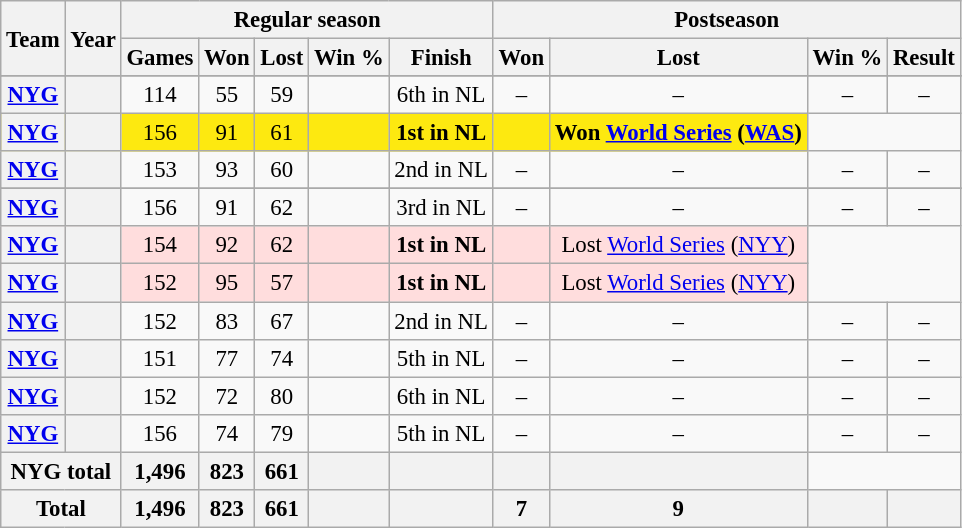<table class="wikitable" style="font-size: 95%; text-align:center;">
<tr>
<th rowspan="2">Team</th>
<th rowspan="2">Year</th>
<th colspan="5">Regular season</th>
<th colspan="4">Postseason</th>
</tr>
<tr>
<th>Games</th>
<th>Won</th>
<th>Lost</th>
<th>Win %</th>
<th>Finish</th>
<th>Won</th>
<th>Lost</th>
<th>Win %</th>
<th>Result</th>
</tr>
<tr>
</tr>
<tr>
<th><a href='#'>NYG</a></th>
<th></th>
<td>114</td>
<td>55</td>
<td>59</td>
<td></td>
<td>6th in NL</td>
<td>–</td>
<td>–</td>
<td>–</td>
<td>–</td>
</tr>
<tr style="background:#fde910">
<th><a href='#'>NYG</a></th>
<th></th>
<td>156</td>
<td>91</td>
<td>61</td>
<td></td>
<td><strong>1st in NL</strong></td>
<td></td>
<td><strong>Won <a href='#'>World Series</a> (<a href='#'>WAS</a>)</strong></td>
</tr>
<tr>
<th><a href='#'>NYG</a></th>
<th></th>
<td>153</td>
<td>93</td>
<td>60</td>
<td></td>
<td>2nd in NL</td>
<td>–</td>
<td>–</td>
<td>–</td>
<td>–</td>
</tr>
<tr>
</tr>
<tr>
<th><a href='#'>NYG</a></th>
<th></th>
<td>156</td>
<td>91</td>
<td>62</td>
<td></td>
<td>3rd in NL</td>
<td>–</td>
<td>–</td>
<td>–</td>
<td>–</td>
</tr>
<tr style="background:#fdd">
<th><a href='#'>NYG</a></th>
<th></th>
<td>154</td>
<td>92</td>
<td>62</td>
<td></td>
<td><strong>1st in NL</strong></td>
<td></td>
<td>Lost <a href='#'>World Series</a> (<a href='#'>NYY</a>)</td>
</tr>
<tr style="background:#fdd">
<th><a href='#'>NYG</a></th>
<th></th>
<td>152</td>
<td>95</td>
<td>57</td>
<td></td>
<td><strong>1st in NL</strong></td>
<td></td>
<td>Lost <a href='#'>World Series</a> (<a href='#'>NYY</a>)</td>
</tr>
<tr>
<th><a href='#'>NYG</a></th>
<th></th>
<td>152</td>
<td>83</td>
<td>67</td>
<td></td>
<td>2nd in NL</td>
<td>–</td>
<td>–</td>
<td>–</td>
<td>–</td>
</tr>
<tr>
<th><a href='#'>NYG</a></th>
<th></th>
<td>151</td>
<td>77</td>
<td>74</td>
<td></td>
<td>5th in NL</td>
<td>–</td>
<td>–</td>
<td>–</td>
<td>–</td>
</tr>
<tr>
<th><a href='#'>NYG</a></th>
<th></th>
<td>152</td>
<td>72</td>
<td>80</td>
<td></td>
<td>6th in NL</td>
<td>–</td>
<td>–</td>
<td>–</td>
<td>–</td>
</tr>
<tr>
<th><a href='#'>NYG</a></th>
<th></th>
<td>156</td>
<td>74</td>
<td>79</td>
<td></td>
<td>5th in NL</td>
<td>–</td>
<td>–</td>
<td>–</td>
<td>–</td>
</tr>
<tr>
<th colspan="2">NYG total</th>
<th>1,496</th>
<th>823</th>
<th>661</th>
<th></th>
<th></th>
<th></th>
<th></th>
</tr>
<tr>
<th colspan="2">Total</th>
<th>1,496</th>
<th>823</th>
<th>661</th>
<th></th>
<th></th>
<th>7</th>
<th>9</th>
<th></th>
<th></th>
</tr>
</table>
